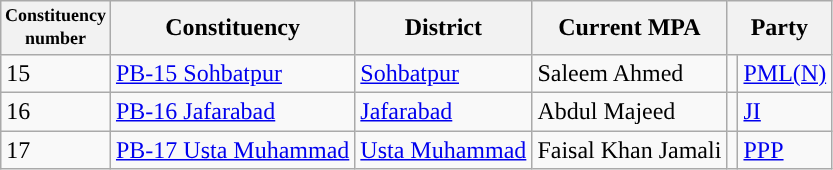<table class="wikitable">
<tr>
<th width="50px" style="font-size:75%">Constituency number</th>
<th>Constituency</th>
<th>District</th>
<th>Current MPA</th>
<th colspan="2">Party</th>
</tr>
<tr>
<td>15</td>
<td><a href='#'>PB-15 Sohbatpur</a></td>
<td><a href='#'>Sohbatpur</a></td>
<td>Saleem Ahmed</td>
<td></td>
<td><a href='#'>PML(N)</a></td>
</tr>
<tr>
<td>16</td>
<td><a href='#'>PB-16 Jafarabad</a></td>
<td><a href='#'>Jafarabad</a></td>
<td>Abdul Majeed</td>
<td></td>
<td><a href='#'>JI</a></td>
</tr>
<tr>
<td>17</td>
<td><a href='#'>PB-17 Usta Muhammad</a></td>
<td><a href='#'>Usta Muhammad</a></td>
<td>Faisal Khan Jamali</td>
<td></td>
<td><a href='#'>PPP</a></td>
</tr>
</table>
